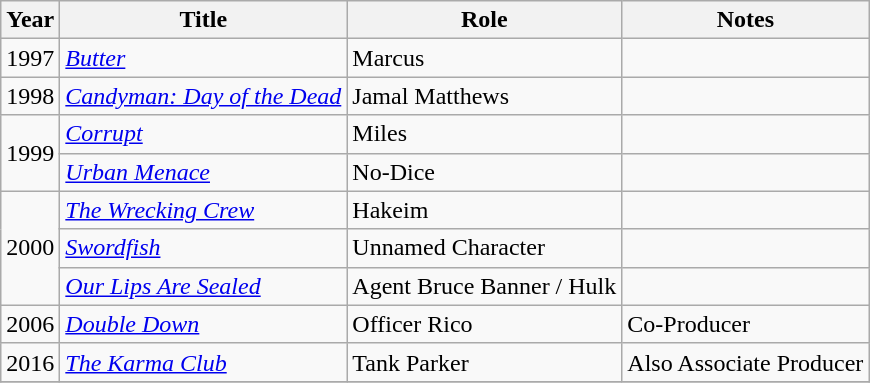<table class="wikitable sortable">
<tr>
<th>Year</th>
<th>Title</th>
<th>Role</th>
<th class="unsortable">Notes</th>
</tr>
<tr>
<td>1997</td>
<td><em><a href='#'>Butter</a></em></td>
<td>Marcus</td>
<td></td>
</tr>
<tr>
<td>1998</td>
<td><em><a href='#'>Candyman: Day of the Dead</a></em></td>
<td>Jamal Matthews</td>
<td></td>
</tr>
<tr>
<td rowspan=2>1999</td>
<td><em><a href='#'>Corrupt</a></em></td>
<td>Miles</td>
<td></td>
</tr>
<tr>
<td><em><a href='#'>Urban Menace</a></em></td>
<td>No-Dice</td>
<td></td>
</tr>
<tr>
<td rowspan=3>2000</td>
<td><em><a href='#'>The Wrecking Crew</a></em></td>
<td>Hakeim</td>
<td></td>
</tr>
<tr>
<td><em><a href='#'>Swordfish</a></em></td>
<td>Unnamed Character</td>
<td></td>
</tr>
<tr>
<td><em><a href='#'>Our Lips Are Sealed</a></em></td>
<td>Agent Bruce Banner / Hulk</td>
<td></td>
</tr>
<tr>
<td>2006</td>
<td><em><a href='#'>Double Down</a></em></td>
<td>Officer Rico</td>
<td>Co-Producer</td>
</tr>
<tr>
<td>2016</td>
<td><em><a href='#'>The Karma Club</a></em></td>
<td>Tank Parker</td>
<td>Also Associate Producer</td>
</tr>
<tr>
</tr>
</table>
